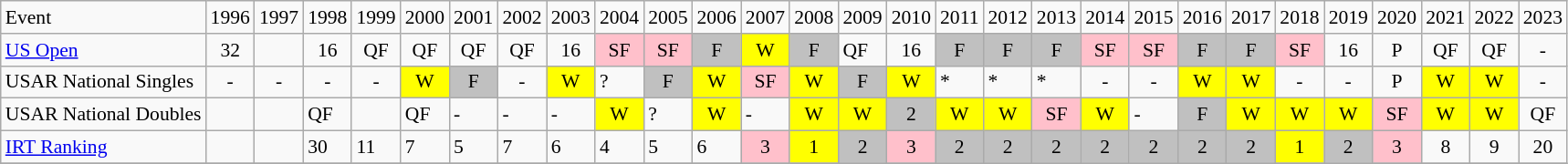<table class="wikitable" style="font-size:90%;" align=center>
<tr>
<td>Event</td>
<td>1996</td>
<td>1997</td>
<td>1998</td>
<td>1999</td>
<td>2000</td>
<td>2001</td>
<td>2002</td>
<td>2003</td>
<td>2004</td>
<td>2005</td>
<td>2006</td>
<td>2007</td>
<td>2008</td>
<td>2009</td>
<td>2010</td>
<td>2011</td>
<td>2012</td>
<td>2013</td>
<td>2014</td>
<td>2015</td>
<td>2016</td>
<td>2017</td>
<td>2018</td>
<td>2019</td>
<td>2020</td>
<td>2021</td>
<td>2022</td>
<td>2023</td>
</tr>
<tr>
<td align="left"><a href='#'>US Open</a></td>
<td align=center>32</td>
<td></td>
<td align=center>16</td>
<td align=center>QF</td>
<td align=center>QF</td>
<td align=center>QF</td>
<td align=center>QF</td>
<td align=center>16</td>
<td bgcolor=pink align=center>SF</td>
<td bgcolor=pink align=center>SF</td>
<td bgcolor=silver align=center>F</td>
<td bgcolor=yellow align=center>W</td>
<td bgcolor=silver align=center>F</td>
<td>QF</td>
<td align=center>16</td>
<td bgcolor=silver align=center>F</td>
<td bgcolor=silver align=center>F</td>
<td bgcolor=silver align=center>F</td>
<td bgcolor=pink align=center>SF</td>
<td bgcolor=pink align=center>SF</td>
<td bgcolor=silver align=center>F</td>
<td bgcolor=silver align=center>F</td>
<td bgcolor=pink align=center>SF</td>
<td align=center>16</td>
<td align=center>P</td>
<td align=center>QF</td>
<td align=center>QF</td>
<td align=center>-</td>
</tr>
<tr>
<td align="left">USAR National Singles</td>
<td align=center>-</td>
<td align=center>-</td>
<td align=center>-</td>
<td align=center>-</td>
<td bgcolor=yellow align=center>W</td>
<td bgcolor=silver align=center>F</td>
<td align=center>-</td>
<td bgcolor=yellow align=center>W</td>
<td>?</td>
<td bgcolor=silver align=center>F</td>
<td bgcolor=yellow align=center>W</td>
<td bgcolor=pink align=center>SF</td>
<td bgcolor=yellow align=center>W</td>
<td bgcolor=Silver align=center>F</td>
<td bgcolor=yellow align=center>W</td>
<td>*</td>
<td>*</td>
<td>*</td>
<td align=center>-</td>
<td align=center>-</td>
<td bgcolor=yellow align=center>W</td>
<td bgcolor=yellow align=center>W</td>
<td align=center>-</td>
<td align=center>-</td>
<td align=center>P</td>
<td bgcolor=yellow align=center>W</td>
<td bgcolor=yellow align=center>W</td>
<td align=center>-</td>
</tr>
<tr>
<td align="left">USAR National Doubles</td>
<td></td>
<td></td>
<td>QF</td>
<td></td>
<td>QF</td>
<td>-</td>
<td>-</td>
<td>-</td>
<td bgcolor=yellow align=center>W</td>
<td>?</td>
<td bgcolor=yellow align=center>W</td>
<td>-</td>
<td bgcolor=yellow align=center>W</td>
<td bgcolor=yellow align=center>W</td>
<td bgcolor=silver align=center>2</td>
<td bgcolor=yellow align=center>W</td>
<td bgcolor=yellow align=center>W</td>
<td bgcolor=pink align=center>SF</td>
<td bgcolor=yellow align=center>W</td>
<td>-</td>
<td bgcolor=silver align=center>F</td>
<td bgcolor=yellow align=center>W</td>
<td bgcolor=yellow align=center>W</td>
<td bgcolor=yellow align=center>W</td>
<td bgcolor=pink align=center>SF</td>
<td bgcolor=yellow align=center>W</td>
<td bgcolor=yellow align=center>W</td>
<td align=center>QF</td>
</tr>
<tr>
<td align="left"><a href='#'>IRT Ranking</a></td>
<td></td>
<td></td>
<td>30</td>
<td>11</td>
<td>7</td>
<td>5</td>
<td>7</td>
<td>6</td>
<td>4</td>
<td>5</td>
<td>6</td>
<td bgcolor=pink align=center>3</td>
<td bgcolor=yellow align=center>1</td>
<td bgcolor=silver align=center>2</td>
<td bgcolor=pink align=center>3</td>
<td bgcolor=silver align=center>2</td>
<td bgcolor=silver align=center>2</td>
<td bgcolor=silver align=center>2</td>
<td bgcolor=silver align=center>2</td>
<td bgcolor=silver align=center>2</td>
<td bgcolor=silver align=center>2</td>
<td bgcolor=silver align=center>2</td>
<td bgcolor=yellow align=center>1</td>
<td bgcolor=silver align=center>2</td>
<td bgcolor=pink align=center>3</td>
<td align=center>8</td>
<td align=center>9</td>
<td align=center>20</td>
</tr>
<tr>
</tr>
</table>
